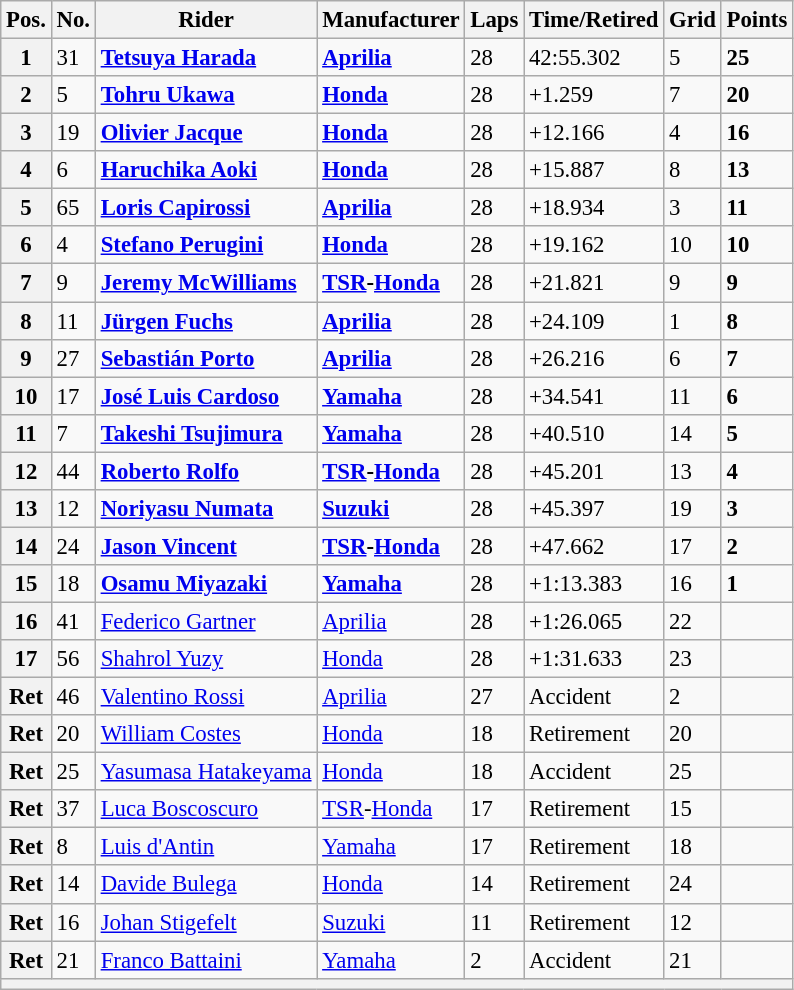<table class="wikitable" style="font-size: 95%;">
<tr>
<th>Pos.</th>
<th>No.</th>
<th>Rider</th>
<th>Manufacturer</th>
<th>Laps</th>
<th>Time/Retired</th>
<th>Grid</th>
<th>Points</th>
</tr>
<tr>
<th>1</th>
<td>31</td>
<td> <strong><a href='#'>Tetsuya Harada</a></strong></td>
<td><strong><a href='#'>Aprilia</a></strong></td>
<td>28</td>
<td>42:55.302</td>
<td>5</td>
<td><strong>25</strong></td>
</tr>
<tr>
<th>2</th>
<td>5</td>
<td> <strong><a href='#'>Tohru Ukawa</a></strong></td>
<td><strong><a href='#'>Honda</a></strong></td>
<td>28</td>
<td>+1.259</td>
<td>7</td>
<td><strong>20</strong></td>
</tr>
<tr>
<th>3</th>
<td>19</td>
<td> <strong><a href='#'>Olivier Jacque</a></strong></td>
<td><strong><a href='#'>Honda</a></strong></td>
<td>28</td>
<td>+12.166</td>
<td>4</td>
<td><strong>16</strong></td>
</tr>
<tr>
<th>4</th>
<td>6</td>
<td> <strong><a href='#'>Haruchika Aoki</a></strong></td>
<td><strong><a href='#'>Honda</a></strong></td>
<td>28</td>
<td>+15.887</td>
<td>8</td>
<td><strong>13</strong></td>
</tr>
<tr>
<th>5</th>
<td>65</td>
<td> <strong><a href='#'>Loris Capirossi</a></strong></td>
<td><strong><a href='#'>Aprilia</a></strong></td>
<td>28</td>
<td>+18.934</td>
<td>3</td>
<td><strong>11</strong></td>
</tr>
<tr>
<th>6</th>
<td>4</td>
<td> <strong><a href='#'>Stefano Perugini</a></strong></td>
<td><strong><a href='#'>Honda</a></strong></td>
<td>28</td>
<td>+19.162</td>
<td>10</td>
<td><strong>10</strong></td>
</tr>
<tr>
<th>7</th>
<td>9</td>
<td> <strong><a href='#'>Jeremy McWilliams</a></strong></td>
<td><strong><a href='#'>TSR</a>-<a href='#'>Honda</a></strong></td>
<td>28</td>
<td>+21.821</td>
<td>9</td>
<td><strong>9</strong></td>
</tr>
<tr>
<th>8</th>
<td>11</td>
<td> <strong><a href='#'>Jürgen Fuchs</a></strong></td>
<td><strong><a href='#'>Aprilia</a></strong></td>
<td>28</td>
<td>+24.109</td>
<td>1</td>
<td><strong>8</strong></td>
</tr>
<tr>
<th>9</th>
<td>27</td>
<td> <strong><a href='#'>Sebastián Porto</a></strong></td>
<td><strong><a href='#'>Aprilia</a></strong></td>
<td>28</td>
<td>+26.216</td>
<td>6</td>
<td><strong>7</strong></td>
</tr>
<tr>
<th>10</th>
<td>17</td>
<td> <strong><a href='#'>José Luis Cardoso</a></strong></td>
<td><strong><a href='#'>Yamaha</a></strong></td>
<td>28</td>
<td>+34.541</td>
<td>11</td>
<td><strong>6</strong></td>
</tr>
<tr>
<th>11</th>
<td>7</td>
<td> <strong><a href='#'>Takeshi Tsujimura</a></strong></td>
<td><strong><a href='#'>Yamaha</a></strong></td>
<td>28</td>
<td>+40.510</td>
<td>14</td>
<td><strong>5</strong></td>
</tr>
<tr>
<th>12</th>
<td>44</td>
<td> <strong><a href='#'>Roberto Rolfo</a></strong></td>
<td><strong><a href='#'>TSR</a>-<a href='#'>Honda</a></strong></td>
<td>28</td>
<td>+45.201</td>
<td>13</td>
<td><strong>4</strong></td>
</tr>
<tr>
<th>13</th>
<td>12</td>
<td> <strong><a href='#'>Noriyasu Numata</a></strong></td>
<td><strong><a href='#'>Suzuki</a></strong></td>
<td>28</td>
<td>+45.397</td>
<td>19</td>
<td><strong>3</strong></td>
</tr>
<tr>
<th>14</th>
<td>24</td>
<td> <strong><a href='#'>Jason Vincent</a></strong></td>
<td><strong><a href='#'>TSR</a>-<a href='#'>Honda</a></strong></td>
<td>28</td>
<td>+47.662</td>
<td>17</td>
<td><strong>2</strong></td>
</tr>
<tr>
<th>15</th>
<td>18</td>
<td> <strong><a href='#'>Osamu Miyazaki</a></strong></td>
<td><strong><a href='#'>Yamaha</a></strong></td>
<td>28</td>
<td>+1:13.383</td>
<td>16</td>
<td><strong>1</strong></td>
</tr>
<tr>
<th>16</th>
<td>41</td>
<td> <a href='#'>Federico Gartner</a></td>
<td><a href='#'>Aprilia</a></td>
<td>28</td>
<td>+1:26.065</td>
<td>22</td>
<td></td>
</tr>
<tr>
<th>17</th>
<td>56</td>
<td> <a href='#'>Shahrol Yuzy</a></td>
<td><a href='#'>Honda</a></td>
<td>28</td>
<td>+1:31.633</td>
<td>23</td>
<td></td>
</tr>
<tr>
<th>Ret</th>
<td>46</td>
<td> <a href='#'>Valentino Rossi</a></td>
<td><a href='#'>Aprilia</a></td>
<td>27</td>
<td>Accident</td>
<td>2</td>
<td></td>
</tr>
<tr>
<th>Ret</th>
<td>20</td>
<td> <a href='#'>William Costes</a></td>
<td><a href='#'>Honda</a></td>
<td>18</td>
<td>Retirement</td>
<td>20</td>
<td></td>
</tr>
<tr>
<th>Ret</th>
<td>25</td>
<td> <a href='#'>Yasumasa Hatakeyama</a></td>
<td><a href='#'>Honda</a></td>
<td>18</td>
<td>Accident</td>
<td>25</td>
<td></td>
</tr>
<tr>
<th>Ret</th>
<td>37</td>
<td> <a href='#'>Luca Boscoscuro</a></td>
<td><a href='#'>TSR</a>-<a href='#'>Honda</a></td>
<td>17</td>
<td>Retirement</td>
<td>15</td>
<td></td>
</tr>
<tr>
<th>Ret</th>
<td>8</td>
<td> <a href='#'>Luis d'Antin</a></td>
<td><a href='#'>Yamaha</a></td>
<td>17</td>
<td>Retirement</td>
<td>18</td>
<td></td>
</tr>
<tr>
<th>Ret</th>
<td>14</td>
<td> <a href='#'>Davide Bulega</a></td>
<td><a href='#'>Honda</a></td>
<td>14</td>
<td>Retirement</td>
<td>24</td>
<td></td>
</tr>
<tr>
<th>Ret</th>
<td>16</td>
<td> <a href='#'>Johan Stigefelt</a></td>
<td><a href='#'>Suzuki</a></td>
<td>11</td>
<td>Retirement</td>
<td>12</td>
<td></td>
</tr>
<tr>
<th>Ret</th>
<td>21</td>
<td> <a href='#'>Franco Battaini</a></td>
<td><a href='#'>Yamaha</a></td>
<td>2</td>
<td>Accident</td>
<td>21</td>
<td></td>
</tr>
<tr>
<th colspan=8></th>
</tr>
</table>
